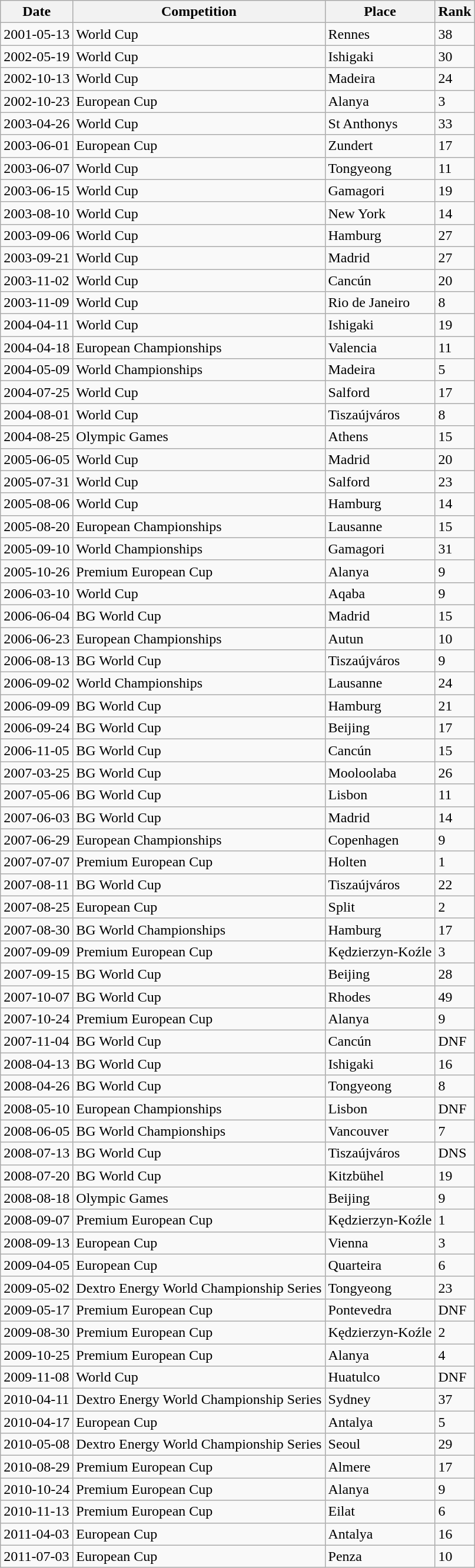<table class="wikitable sortable">
<tr>
<th>Date</th>
<th>Competition</th>
<th>Place</th>
<th>Rank</th>
</tr>
<tr>
<td>2001-05-13</td>
<td>World Cup</td>
<td>Rennes</td>
<td>38</td>
</tr>
<tr>
<td>2002-05-19</td>
<td>World Cup</td>
<td>Ishigaki</td>
<td>30</td>
</tr>
<tr>
<td>2002-10-13</td>
<td>World Cup</td>
<td>Madeira</td>
<td>24</td>
</tr>
<tr>
<td>2002-10-23</td>
<td>European Cup</td>
<td>Alanya</td>
<td>3</td>
</tr>
<tr>
<td>2003-04-26</td>
<td>World Cup</td>
<td>St Anthonys</td>
<td>33</td>
</tr>
<tr>
<td>2003-06-01</td>
<td>European Cup</td>
<td>Zundert</td>
<td>17</td>
</tr>
<tr>
<td>2003-06-07</td>
<td>World Cup</td>
<td>Tongyeong</td>
<td>11</td>
</tr>
<tr>
<td>2003-06-15</td>
<td>World Cup</td>
<td>Gamagori</td>
<td>19</td>
</tr>
<tr>
<td>2003-08-10</td>
<td>World Cup</td>
<td>New York</td>
<td>14</td>
</tr>
<tr>
<td>2003-09-06</td>
<td>World Cup</td>
<td>Hamburg</td>
<td>27</td>
</tr>
<tr>
<td>2003-09-21</td>
<td>World Cup</td>
<td>Madrid</td>
<td>27</td>
</tr>
<tr>
<td>2003-11-02</td>
<td>World Cup</td>
<td>Cancún</td>
<td>20</td>
</tr>
<tr>
<td>2003-11-09</td>
<td>World Cup</td>
<td>Rio de Janeiro</td>
<td>8</td>
</tr>
<tr>
<td>2004-04-11</td>
<td>World Cup</td>
<td>Ishigaki</td>
<td>19</td>
</tr>
<tr>
<td>2004-04-18</td>
<td>European Championships</td>
<td>Valencia</td>
<td>11</td>
</tr>
<tr>
<td>2004-05-09</td>
<td>World Championships</td>
<td>Madeira</td>
<td>5</td>
</tr>
<tr>
<td>2004-07-25</td>
<td>World Cup</td>
<td>Salford</td>
<td>17</td>
</tr>
<tr>
<td>2004-08-01</td>
<td>World Cup</td>
<td>Tiszaújváros</td>
<td>8</td>
</tr>
<tr>
<td>2004-08-25</td>
<td>Olympic Games</td>
<td>Athens</td>
<td>15</td>
</tr>
<tr>
<td>2005-06-05</td>
<td>World Cup</td>
<td>Madrid</td>
<td>20</td>
</tr>
<tr>
<td>2005-07-31</td>
<td>World Cup</td>
<td>Salford</td>
<td>23</td>
</tr>
<tr>
<td>2005-08-06</td>
<td>World Cup</td>
<td>Hamburg</td>
<td>14</td>
</tr>
<tr>
<td>2005-08-20</td>
<td>European Championships</td>
<td>Lausanne</td>
<td>15</td>
</tr>
<tr>
<td>2005-09-10</td>
<td>World Championships</td>
<td>Gamagori</td>
<td>31</td>
</tr>
<tr>
<td>2005-10-26</td>
<td>Premium European Cup</td>
<td>Alanya</td>
<td>9</td>
</tr>
<tr>
<td>2006-03-10</td>
<td>World Cup</td>
<td>Aqaba</td>
<td>9</td>
</tr>
<tr>
<td>2006-06-04</td>
<td>BG World Cup</td>
<td>Madrid</td>
<td>15</td>
</tr>
<tr>
<td>2006-06-23</td>
<td>European Championships</td>
<td>Autun</td>
<td>10</td>
</tr>
<tr>
<td>2006-08-13</td>
<td>BG World Cup</td>
<td>Tiszaújváros</td>
<td>9</td>
</tr>
<tr>
<td>2006-09-02</td>
<td>World Championships</td>
<td>Lausanne</td>
<td>24</td>
</tr>
<tr>
<td>2006-09-09</td>
<td>BG World Cup</td>
<td>Hamburg</td>
<td>21</td>
</tr>
<tr>
<td>2006-09-24</td>
<td>BG World Cup</td>
<td>Beijing</td>
<td>17</td>
</tr>
<tr>
<td>2006-11-05</td>
<td>BG World Cup</td>
<td>Cancún</td>
<td>15</td>
</tr>
<tr>
<td>2007-03-25</td>
<td>BG World Cup</td>
<td>Mooloolaba</td>
<td>26</td>
</tr>
<tr>
<td>2007-05-06</td>
<td>BG World Cup</td>
<td>Lisbon</td>
<td>11</td>
</tr>
<tr>
<td>2007-06-03</td>
<td>BG World Cup</td>
<td>Madrid</td>
<td>14</td>
</tr>
<tr>
<td>2007-06-29</td>
<td>European Championships</td>
<td>Copenhagen</td>
<td>9</td>
</tr>
<tr>
<td>2007-07-07</td>
<td>Premium European Cup</td>
<td>Holten</td>
<td>1</td>
</tr>
<tr>
<td>2007-08-11</td>
<td>BG World Cup</td>
<td>Tiszaújváros</td>
<td>22</td>
</tr>
<tr>
<td>2007-08-25</td>
<td>European Cup</td>
<td>Split</td>
<td>2</td>
</tr>
<tr>
<td>2007-08-30</td>
<td>BG World Championships</td>
<td>Hamburg</td>
<td>17</td>
</tr>
<tr>
<td>2007-09-09</td>
<td>Premium European Cup</td>
<td>Kędzierzyn-Koźle</td>
<td>3</td>
</tr>
<tr>
<td>2007-09-15</td>
<td>BG World Cup</td>
<td>Beijing</td>
<td>28</td>
</tr>
<tr>
<td>2007-10-07</td>
<td>BG World Cup</td>
<td>Rhodes</td>
<td>49</td>
</tr>
<tr>
<td>2007-10-24</td>
<td>Premium European Cup</td>
<td>Alanya</td>
<td>9</td>
</tr>
<tr>
<td>2007-11-04</td>
<td>BG World Cup</td>
<td>Cancún</td>
<td>DNF</td>
</tr>
<tr>
<td>2008-04-13</td>
<td>BG World Cup</td>
<td>Ishigaki</td>
<td>16</td>
</tr>
<tr>
<td>2008-04-26</td>
<td>BG World Cup</td>
<td>Tongyeong</td>
<td>8</td>
</tr>
<tr>
<td>2008-05-10</td>
<td>European Championships</td>
<td>Lisbon</td>
<td>DNF</td>
</tr>
<tr>
<td>2008-06-05</td>
<td>BG World Championships</td>
<td>Vancouver</td>
<td>7</td>
</tr>
<tr>
<td>2008-07-13</td>
<td>BG World Cup</td>
<td>Tiszaújváros</td>
<td>DNS</td>
</tr>
<tr>
<td>2008-07-20</td>
<td>BG World Cup</td>
<td>Kitzbühel</td>
<td>19</td>
</tr>
<tr>
<td>2008-08-18</td>
<td>Olympic Games</td>
<td>Beijing</td>
<td>9</td>
</tr>
<tr>
<td>2008-09-07</td>
<td>Premium European Cup</td>
<td>Kędzierzyn-Koźle</td>
<td>1</td>
</tr>
<tr>
<td>2008-09-13</td>
<td>European Cup</td>
<td>Vienna</td>
<td>3</td>
</tr>
<tr>
<td>2009-04-05</td>
<td>European Cup</td>
<td>Quarteira</td>
<td>6</td>
</tr>
<tr>
<td>2009-05-02</td>
<td>Dextro Energy World Championship Series</td>
<td>Tongyeong</td>
<td>23</td>
</tr>
<tr>
<td>2009-05-17</td>
<td>Premium European Cup</td>
<td>Pontevedra</td>
<td>DNF</td>
</tr>
<tr>
<td>2009-08-30</td>
<td>Premium European Cup</td>
<td>Kędzierzyn-Koźle</td>
<td>2</td>
</tr>
<tr>
<td>2009-10-25</td>
<td>Premium European Cup</td>
<td>Alanya</td>
<td>4</td>
</tr>
<tr>
<td>2009-11-08</td>
<td>World Cup</td>
<td>Huatulco</td>
<td>DNF</td>
</tr>
<tr>
<td>2010-04-11</td>
<td>Dextro Energy World Championship Series</td>
<td>Sydney</td>
<td>37</td>
</tr>
<tr>
<td>2010-04-17</td>
<td>European Cup</td>
<td>Antalya</td>
<td>5</td>
</tr>
<tr>
<td>2010-05-08</td>
<td>Dextro Energy World Championship Series</td>
<td>Seoul</td>
<td>29</td>
</tr>
<tr>
<td>2010-08-29</td>
<td>Premium European Cup</td>
<td>Almere</td>
<td>17</td>
</tr>
<tr>
<td>2010-10-24</td>
<td>Premium European Cup</td>
<td>Alanya</td>
<td>9</td>
</tr>
<tr>
<td>2010-11-13</td>
<td>Premium European Cup</td>
<td>Eilat</td>
<td>6</td>
</tr>
<tr>
<td>2011-04-03</td>
<td>European Cup</td>
<td>Antalya</td>
<td>16</td>
</tr>
<tr>
<td>2011-07-03</td>
<td>European Cup</td>
<td>Penza</td>
<td>10</td>
</tr>
</table>
